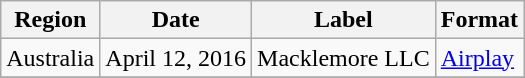<table class=wikitable>
<tr>
<th>Region</th>
<th>Date</th>
<th>Label</th>
<th>Format</th>
</tr>
<tr>
<td>Australia</td>
<td>April 12, 2016</td>
<td>Macklemore LLC</td>
<td><a href='#'>Airplay</a></td>
</tr>
<tr>
</tr>
</table>
